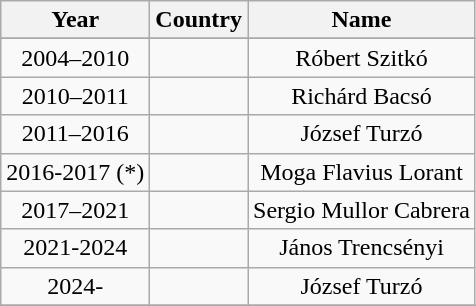<table class="wikitable sortable" style="text-align: center;">
<tr>
<th>Year</th>
<th>Country</th>
<th>Name</th>
</tr>
<tr bgcolor=#F5FAFF>
</tr>
<tr>
<td>2004–2010</td>
<td></td>
<td>Róbert Szitkó</td>
</tr>
<tr>
<td>2010–2011</td>
<td></td>
<td>Richárd Bacsó</td>
</tr>
<tr>
<td>2011–2016</td>
<td></td>
<td>József Turzó</td>
</tr>
<tr>
<td>2016-2017 (*)</td>
<td></td>
<td>Moga Flavius Lorant</td>
</tr>
<tr>
<td>2017–2021</td>
<td></td>
<td>Sergio Mullor Cabrera</td>
</tr>
<tr>
<td>2021-2024</td>
<td></td>
<td>János Trencsényi</td>
</tr>
<tr>
<td>2024-</td>
<td></td>
<td>József Turzó</td>
</tr>
<tr>
</tr>
</table>
